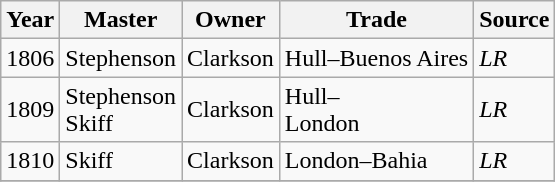<table class=" wikitable">
<tr>
<th>Year</th>
<th>Master</th>
<th>Owner</th>
<th>Trade</th>
<th>Source</th>
</tr>
<tr>
<td>1806</td>
<td>Stephenson</td>
<td>Clarkson</td>
<td>Hull–Buenos Aires</td>
<td><em>LR</em></td>
</tr>
<tr>
<td>1809</td>
<td>Stephenson<br>Skiff</td>
<td>Clarkson</td>
<td>Hull–<br>London</td>
<td><em>LR</em></td>
</tr>
<tr>
<td>1810</td>
<td>Skiff</td>
<td>Clarkson</td>
<td>London–Bahia</td>
<td><em>LR</em></td>
</tr>
<tr>
</tr>
</table>
